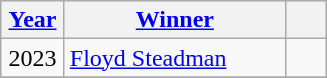<table class="wikitable">
<tr>
<th width=35><a href='#'>Year</a></th>
<th width=140><a href='#'>Winner</a></th>
<th width=20></th>
</tr>
<tr>
<td align=center>2023</td>
<td> <a href='#'>Floyd Steadman</a></td>
<td></td>
</tr>
<tr>
</tr>
</table>
